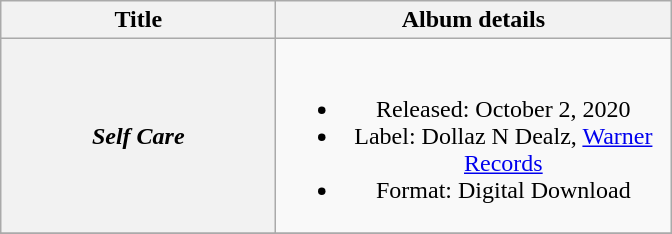<table class="wikitable plainrowheaders" style="text-align:center;">
<tr>
<th scope="col" rowspan="1" style="width:11em;">Title</th>
<th scope="col" rowspan="1" style="width:16em;">Album details</th>
</tr>
<tr>
<th scope="row"><em>Self Care</em></th>
<td><br><ul><li>Released: October 2, 2020</li><li>Label: Dollaz N Dealz, <a href='#'>Warner Records</a></li><li>Format: Digital Download</li></ul></td>
</tr>
<tr>
</tr>
</table>
